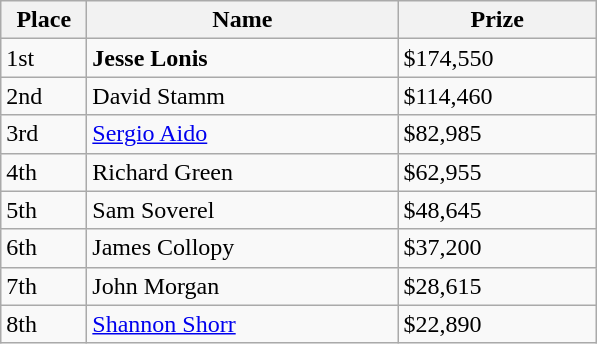<table class="wikitable">
<tr>
<th width="50">Place</th>
<th width="200">Name</th>
<th width="125">Prize</th>
</tr>
<tr>
<td>1st</td>
<td> <strong>Jesse Lonis</strong></td>
<td>$174,550</td>
</tr>
<tr>
<td>2nd</td>
<td> David Stamm</td>
<td>$114,460</td>
</tr>
<tr>
<td>3rd</td>
<td> <a href='#'>Sergio Aido</a></td>
<td>$82,985</td>
</tr>
<tr>
<td>4th</td>
<td> Richard Green</td>
<td>$62,955</td>
</tr>
<tr>
<td>5th</td>
<td> Sam Soverel</td>
<td>$48,645</td>
</tr>
<tr>
<td>6th</td>
<td> James Collopy</td>
<td>$37,200</td>
</tr>
<tr>
<td>7th</td>
<td> John Morgan</td>
<td>$28,615</td>
</tr>
<tr>
<td>8th</td>
<td> <a href='#'>Shannon Shorr</a></td>
<td>$22,890</td>
</tr>
</table>
